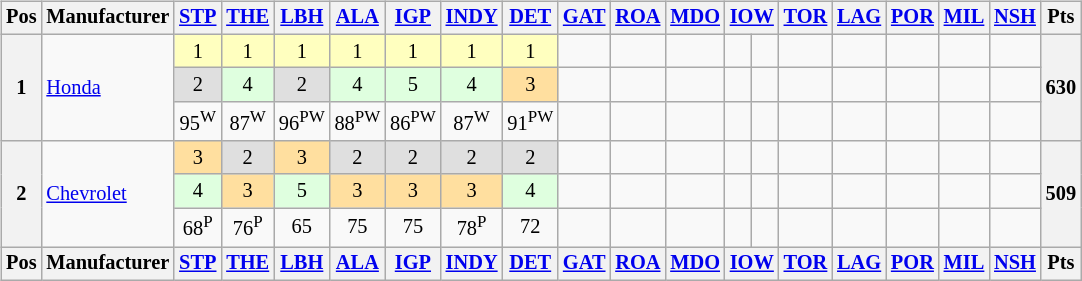<table>
<tr>
<td vstyle="text-align:top"><br><table class="wikitable" style="font-size: 85%; text-align:center">
<tr>
<th>Pos</th>
<th>Manufacturer</th>
<th><a href='#'>STP</a></th>
<th><a href='#'>THE</a></th>
<th><a href='#'>LBH</a></th>
<th><a href='#'>ALA</a></th>
<th><a href='#'>IGP</a></th>
<th><a href='#'>INDY</a></th>
<th><a href='#'>DET</a></th>
<th><a href='#'>GAT</a></th>
<th><a href='#'>ROA</a></th>
<th><a href='#'>MDO</a></th>
<th colspan="2"><a href='#'>IOW</a></th>
<th><a href='#'>TOR</a></th>
<th><a href='#'>LAG</a></th>
<th><a href='#'>POR</a></th>
<th><a href='#'>MIL</a></th>
<th><a href='#'>NSH</a></th>
<th>Pts</th>
</tr>
<tr>
<th rowspan="3">1</th>
<td rowspan="3" align="left"> <a href='#'>Honda</a></td>
<td style="background-color:#ffffbf">1</td>
<td style="background-color:#ffffbf">1</td>
<td style="background-color:#ffffbf">1</td>
<td style="background-color:#ffffbf">1</td>
<td style="background-color:#ffffbf">1</td>
<td style="background-color:#ffffbf">1</td>
<td style="background-color:#ffffbf">1</td>
<td></td>
<td></td>
<td></td>
<td></td>
<td></td>
<td></td>
<td></td>
<td></td>
<td></td>
<td></td>
<th rowspan="3">630</th>
</tr>
<tr>
<td style="background-color:#DFDFDF">2</td>
<td style="background-color:#dfffdf">4</td>
<td style="background-color:#DFDFDF">2</td>
<td style="background-color:#dfffdf">4</td>
<td style="background-color:#dfffdf">5</td>
<td style="background-color:#dfffdf">4</td>
<td style="background-color:#ffdf9f">3</td>
<td></td>
<td></td>
<td></td>
<td></td>
<td></td>
<td></td>
<td></td>
<td></td>
<td></td>
<td></td>
</tr>
<tr>
<td>95<sup>W</sup></td>
<td>87<sup>W</sup></td>
<td>96<sup>PW</sup></td>
<td>88<sup>PW</sup></td>
<td>86<sup>PW</sup></td>
<td>87<sup>W</sup></td>
<td>91<sup>PW</sup></td>
<td></td>
<td></td>
<td></td>
<td></td>
<td></td>
<td></td>
<td></td>
<td></td>
<td></td>
<td></td>
</tr>
<tr>
<th rowspan="3">2</th>
<td rowspan="3" align="left"> <a href='#'>Chevrolet</a></td>
<td style="background-color:#ffdf9f">3</td>
<td style="background-color:#DFDFDF">2</td>
<td style="background-color:#ffdf9f">3</td>
<td style="background-color:#DFDFDF">2</td>
<td style="background-color:#DFDFDF">2</td>
<td style="background-color:#DFDFDF">2</td>
<td style="background-color:#DFDFDF">2</td>
<td></td>
<td></td>
<td></td>
<td></td>
<td></td>
<td></td>
<td></td>
<td></td>
<td></td>
<td></td>
<th rowspan="3">509</th>
</tr>
<tr>
<td style="background-color:#dfffdf">4</td>
<td style="background-color:#ffdf9f">3</td>
<td style="background-color:#dfffdf">5</td>
<td style="background-color:#ffdf9f">3</td>
<td style="background-color:#ffdf9f">3</td>
<td style="background-color:#ffdf9f">3</td>
<td style="background-color:#dfffdf">4</td>
<td></td>
<td></td>
<td></td>
<td></td>
<td></td>
<td></td>
<td></td>
<td></td>
<td></td>
<td></td>
</tr>
<tr>
<td>68<sup>P</sup></td>
<td>76<sup>P</sup></td>
<td>65</td>
<td>75</td>
<td>75</td>
<td>78<sup>P</sup></td>
<td>72</td>
<td></td>
<td></td>
<td></td>
<td></td>
<td></td>
<td></td>
<td></td>
<td></td>
<td></td>
<td></td>
</tr>
<tr>
<th>Pos</th>
<th>Manufacturer</th>
<th><a href='#'>STP</a></th>
<th><a href='#'>THE</a></th>
<th><a href='#'>LBH</a></th>
<th><a href='#'>ALA</a></th>
<th><a href='#'>IGP</a></th>
<th><a href='#'>INDY</a></th>
<th><a href='#'>DET</a></th>
<th><a href='#'>GAT</a></th>
<th><a href='#'>ROA</a></th>
<th><a href='#'>MDO</a></th>
<th colspan="2"><a href='#'>IOW</a></th>
<th><a href='#'>TOR</a></th>
<th><a href='#'>LAG</a></th>
<th><a href='#'>POR</a></th>
<th><a href='#'>MIL</a></th>
<th><a href='#'>NSH</a></th>
<th>Pts</th>
</tr>
</table>
</td>
</tr>
</table>
